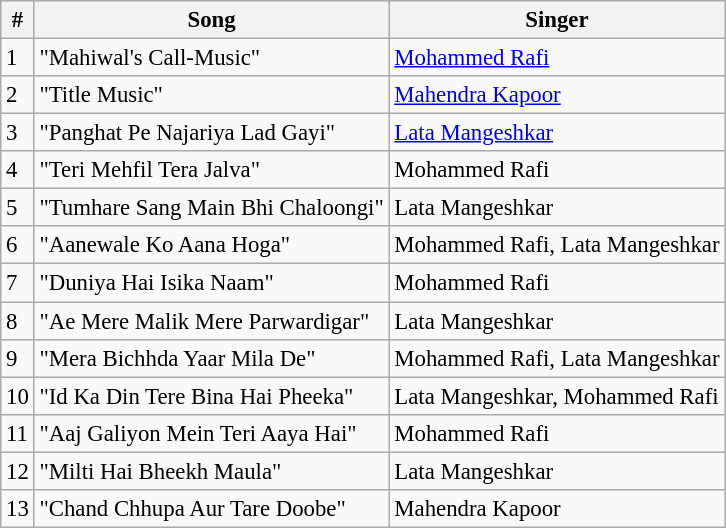<table class="wikitable" style="font-size:95%;">
<tr>
<th>#</th>
<th>Song</th>
<th>Singer</th>
</tr>
<tr>
<td>1</td>
<td>"Mahiwal's Call-Music"</td>
<td><a href='#'>Mohammed Rafi</a></td>
</tr>
<tr>
<td>2</td>
<td>"Title Music"</td>
<td><a href='#'>Mahendra Kapoor</a></td>
</tr>
<tr>
<td>3</td>
<td>"Panghat Pe Najariya Lad Gayi"</td>
<td><a href='#'>Lata Mangeshkar</a></td>
</tr>
<tr>
<td>4</td>
<td>"Teri Mehfil Tera Jalva"</td>
<td>Mohammed Rafi</td>
</tr>
<tr>
<td>5</td>
<td>"Tumhare Sang Main Bhi Chaloongi"</td>
<td>Lata Mangeshkar</td>
</tr>
<tr>
<td>6</td>
<td>"Aanewale Ko Aana Hoga"</td>
<td>Mohammed Rafi, Lata Mangeshkar</td>
</tr>
<tr>
<td>7</td>
<td>"Duniya Hai Isika Naam"</td>
<td>Mohammed Rafi</td>
</tr>
<tr>
<td>8</td>
<td>"Ae Mere Malik Mere Parwardigar"</td>
<td>Lata Mangeshkar</td>
</tr>
<tr>
<td>9</td>
<td>"Mera Bichhda Yaar Mila De"</td>
<td>Mohammed Rafi, Lata Mangeshkar</td>
</tr>
<tr>
<td>10</td>
<td>"Id Ka Din Tere Bina Hai Pheeka"</td>
<td>Lata Mangeshkar, Mohammed Rafi</td>
</tr>
<tr>
<td>11</td>
<td>"Aaj Galiyon Mein Teri Aaya Hai"</td>
<td>Mohammed Rafi</td>
</tr>
<tr>
<td>12</td>
<td>"Milti Hai Bheekh Maula"</td>
<td>Lata Mangeshkar</td>
</tr>
<tr>
<td>13</td>
<td>"Chand Chhupa Aur Tare Doobe"</td>
<td>Mahendra Kapoor</td>
</tr>
</table>
